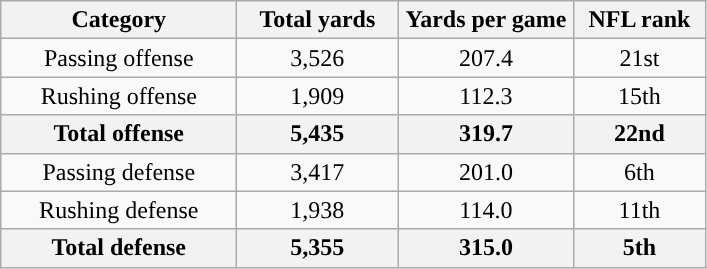<table class="wikitable" style="text-align:center">
<tr>
<th width="150">Category</th>
<th width="100">Total yards</th>
<th width="110">Yards per game</th>
<th width="80">NFL rank<br></th>
</tr>
<tr>
<td>Passing offense</td>
<td>3,526</td>
<td>207.4</td>
<td>21st</td>
</tr>
<tr>
<td>Rushing offense</td>
<td>1,909</td>
<td>112.3</td>
<td>15th</td>
</tr>
<tr>
<th>Total offense</th>
<th>5,435</th>
<th>319.7</th>
<th>22nd</th>
</tr>
<tr>
<td>Passing defense</td>
<td>3,417</td>
<td>201.0</td>
<td>6th</td>
</tr>
<tr>
<td>Rushing defense</td>
<td>1,938</td>
<td>114.0</td>
<td>11th</td>
</tr>
<tr>
<th>Total defense</th>
<th>5,355</th>
<th>315.0</th>
<th>5th</th>
</tr>
</table>
